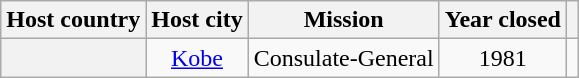<table class="wikitable plainrowheaders" style="text-align:center;">
<tr>
<th scope="col">Host country</th>
<th scope="col">Host city</th>
<th scope="col">Mission</th>
<th scope="col">Year closed</th>
<th scope="col"></th>
</tr>
<tr>
<th scope="row"></th>
<td><a href='#'>Kobe</a></td>
<td>Consulate-General</td>
<td>1981</td>
<td></td>
</tr>
</table>
